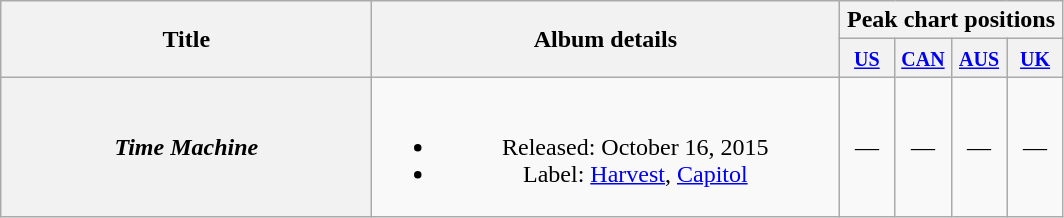<table class="wikitable plainrowheaders" style="text-align:center;">
<tr>
<th scope="col" rowspan="2" style="width:15em;">Title</th>
<th scope="col" rowspan="2" style="width:19em;">Album details</th>
<th scope="col" colspan="4">Peak chart positions</th>
</tr>
<tr>
<th width="30"><small><a href='#'>US</a></small></th>
<th width="30"><small><a href='#'>CAN</a></small></th>
<th width="30"><small><a href='#'>AUS</a></small></th>
<th width="30"><small><a href='#'>UK</a></small></th>
</tr>
<tr>
<th scope="row"><em>Time Machine</em></th>
<td><br><ul><li>Released: October 16, 2015</li><li>Label: <a href='#'>Harvest</a>, <a href='#'>Capitol</a></li></ul></td>
<td style="text-align:center;">—</td>
<td style="text-align:center;">—</td>
<td style="text-align:center;">—</td>
<td style="text-align:center;">—</td>
</tr>
</table>
